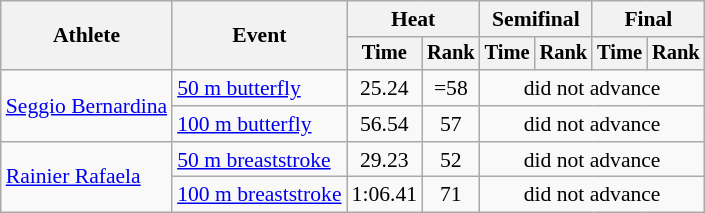<table class="wikitable" style="text-align:center; font-size:90%">
<tr>
<th rowspan="2">Athlete</th>
<th rowspan="2">Event</th>
<th colspan="2">Heat</th>
<th colspan="2">Semifinal</th>
<th colspan="2">Final</th>
</tr>
<tr style="font-size:95%">
<th>Time</th>
<th>Rank</th>
<th>Time</th>
<th>Rank</th>
<th>Time</th>
<th>Rank</th>
</tr>
<tr>
<td align=left rowspan=2><a href='#'>Seggio Bernardina</a></td>
<td align=left><a href='#'>50 m butterfly</a></td>
<td>25.24</td>
<td>=58</td>
<td colspan=4>did not advance</td>
</tr>
<tr>
<td align=left><a href='#'>100 m butterfly</a></td>
<td>56.54</td>
<td>57</td>
<td colspan=4>did not advance</td>
</tr>
<tr>
<td align=left rowspan=2><a href='#'>Rainier Rafaela</a></td>
<td align=left><a href='#'>50 m breaststroke</a></td>
<td>29.23</td>
<td>52</td>
<td colspan=4>did not advance</td>
</tr>
<tr>
<td align=left><a href='#'>100 m breaststroke</a></td>
<td>1:06.41</td>
<td>71</td>
<td colspan=4>did not advance</td>
</tr>
</table>
